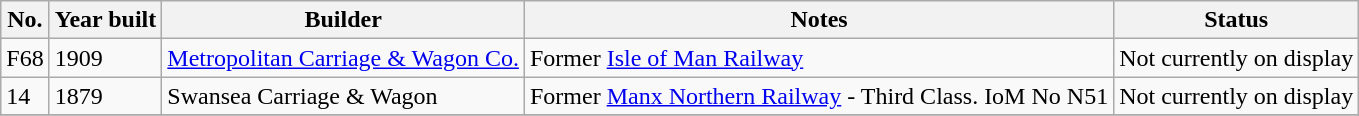<table class="wikitable sortable">
<tr>
<th>No.</th>
<th>Year built</th>
<th>Builder</th>
<th>Notes</th>
<th>Status</th>
</tr>
<tr>
<td>F68</td>
<td>1909</td>
<td><a href='#'>Metropolitan Carriage & Wagon Co.</a></td>
<td>Former <a href='#'>Isle of Man Railway</a></td>
<td>Not currently on display</td>
</tr>
<tr>
<td>14</td>
<td>1879</td>
<td>Swansea Carriage & Wagon</td>
<td>Former <a href='#'>Manx Northern Railway</a> - Third Class. IoM No N51</td>
<td>Not currently on display</td>
</tr>
<tr>
</tr>
</table>
